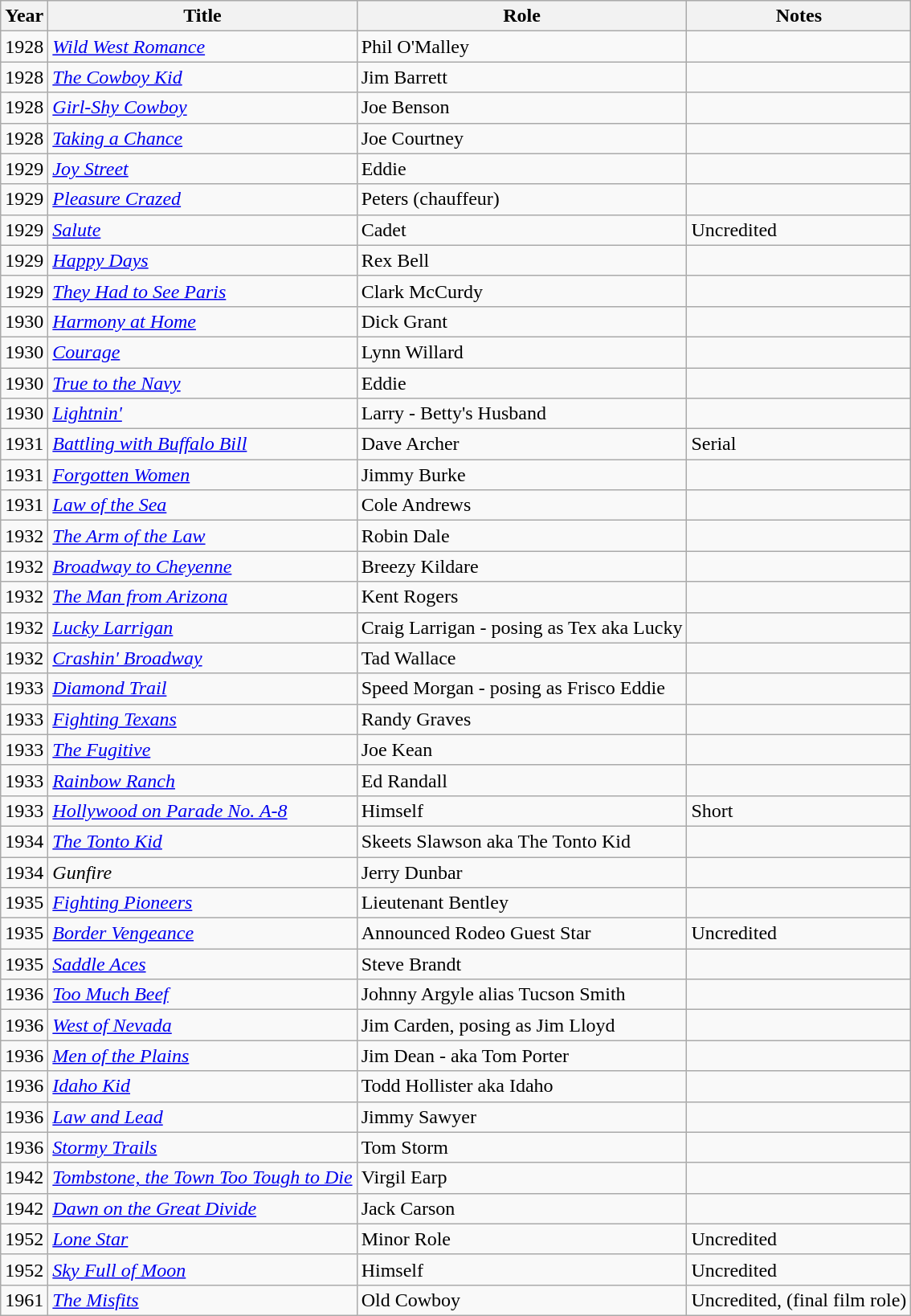<table class="wikitable">
<tr>
<th>Year</th>
<th>Title</th>
<th>Role</th>
<th>Notes</th>
</tr>
<tr>
<td>1928</td>
<td><em><a href='#'>Wild West Romance</a></em></td>
<td>Phil O'Malley</td>
<td></td>
</tr>
<tr>
<td>1928</td>
<td><em><a href='#'>The Cowboy Kid</a></em></td>
<td>Jim Barrett</td>
<td></td>
</tr>
<tr>
<td>1928</td>
<td><em><a href='#'>Girl-Shy Cowboy</a></em></td>
<td>Joe Benson</td>
<td></td>
</tr>
<tr>
<td>1928</td>
<td><em><a href='#'>Taking a Chance</a></em></td>
<td>Joe Courtney</td>
<td></td>
</tr>
<tr>
<td>1929</td>
<td><em><a href='#'>Joy Street</a></em></td>
<td>Eddie</td>
<td></td>
</tr>
<tr>
<td>1929</td>
<td><em><a href='#'>Pleasure Crazed</a></em></td>
<td>Peters (chauffeur)</td>
<td></td>
</tr>
<tr>
<td>1929</td>
<td><em><a href='#'>Salute</a></em></td>
<td>Cadet</td>
<td>Uncredited</td>
</tr>
<tr>
<td>1929</td>
<td><em><a href='#'>Happy Days</a></em></td>
<td>Rex Bell</td>
<td></td>
</tr>
<tr>
<td>1929</td>
<td><em><a href='#'>They Had to See Paris</a></em></td>
<td>Clark McCurdy</td>
<td></td>
</tr>
<tr>
<td>1930</td>
<td><em><a href='#'>Harmony at Home</a></em></td>
<td>Dick Grant</td>
<td></td>
</tr>
<tr>
<td>1930</td>
<td><em><a href='#'>Courage</a></em></td>
<td>Lynn Willard</td>
<td></td>
</tr>
<tr>
<td>1930</td>
<td><em><a href='#'>True to the Navy</a></em></td>
<td>Eddie</td>
<td></td>
</tr>
<tr>
<td>1930</td>
<td><em><a href='#'>Lightnin'</a></em></td>
<td>Larry - Betty's Husband</td>
<td></td>
</tr>
<tr>
<td>1931</td>
<td><em><a href='#'>Battling with Buffalo Bill</a></em></td>
<td>Dave Archer</td>
<td>Serial</td>
</tr>
<tr>
<td>1931</td>
<td><em><a href='#'>Forgotten Women</a></em></td>
<td>Jimmy Burke</td>
<td></td>
</tr>
<tr>
<td>1931</td>
<td><em><a href='#'>Law of the Sea</a></em></td>
<td>Cole Andrews</td>
<td></td>
</tr>
<tr>
<td>1932</td>
<td><em><a href='#'>The Arm of the Law</a></em></td>
<td>Robin Dale</td>
<td></td>
</tr>
<tr>
<td>1932</td>
<td><em><a href='#'>Broadway to Cheyenne</a></em></td>
<td>Breezy Kildare</td>
<td></td>
</tr>
<tr>
<td>1932</td>
<td><em><a href='#'>The Man from Arizona</a></em></td>
<td>Kent Rogers</td>
<td></td>
</tr>
<tr>
<td>1932</td>
<td><em><a href='#'>Lucky Larrigan</a></em></td>
<td>Craig Larrigan - posing as Tex aka Lucky</td>
<td></td>
</tr>
<tr>
<td>1932</td>
<td><em><a href='#'>Crashin' Broadway</a></em></td>
<td>Tad Wallace</td>
<td></td>
</tr>
<tr>
<td>1933</td>
<td><em><a href='#'>Diamond Trail</a></em></td>
<td>Speed Morgan - posing as Frisco Eddie</td>
<td></td>
</tr>
<tr>
<td>1933</td>
<td><em><a href='#'>Fighting Texans</a></em></td>
<td>Randy Graves</td>
<td></td>
</tr>
<tr>
<td>1933</td>
<td><em><a href='#'>The Fugitive</a></em></td>
<td>Joe Kean</td>
<td></td>
</tr>
<tr>
<td>1933</td>
<td><em><a href='#'>Rainbow Ranch</a></em></td>
<td>Ed Randall</td>
<td></td>
</tr>
<tr>
<td>1933</td>
<td><em><a href='#'>Hollywood on Parade No. A-8</a></em></td>
<td>Himself</td>
<td>Short</td>
</tr>
<tr>
<td>1934</td>
<td><em><a href='#'>The Tonto Kid</a></em></td>
<td>Skeets Slawson aka The Tonto Kid</td>
<td></td>
</tr>
<tr>
<td>1934</td>
<td><em>Gunfire</em></td>
<td>Jerry Dunbar</td>
<td></td>
</tr>
<tr>
<td>1935</td>
<td><em><a href='#'>Fighting Pioneers</a></em></td>
<td>Lieutenant Bentley</td>
<td></td>
</tr>
<tr>
<td>1935</td>
<td><em><a href='#'>Border Vengeance</a></em></td>
<td>Announced Rodeo Guest Star</td>
<td>Uncredited</td>
</tr>
<tr>
<td>1935</td>
<td><em><a href='#'>Saddle Aces</a></em></td>
<td>Steve Brandt</td>
<td></td>
</tr>
<tr>
<td>1936</td>
<td><em><a href='#'>Too Much Beef</a></em></td>
<td>Johnny Argyle alias Tucson Smith</td>
<td></td>
</tr>
<tr>
<td>1936</td>
<td><em><a href='#'>West of Nevada</a></em></td>
<td>Jim Carden, posing as Jim Lloyd</td>
<td></td>
</tr>
<tr>
<td>1936</td>
<td><em><a href='#'>Men of the Plains</a></em></td>
<td>Jim Dean - aka Tom Porter</td>
<td></td>
</tr>
<tr>
<td>1936</td>
<td><em><a href='#'>Idaho Kid</a></em></td>
<td>Todd Hollister aka Idaho</td>
<td></td>
</tr>
<tr>
<td>1936</td>
<td><em><a href='#'>Law and Lead</a></em></td>
<td>Jimmy Sawyer</td>
<td></td>
</tr>
<tr>
<td>1936</td>
<td><em><a href='#'>Stormy Trails</a></em></td>
<td>Tom Storm</td>
<td></td>
</tr>
<tr>
<td>1942</td>
<td><em><a href='#'>Tombstone, the Town Too Tough to Die</a></em></td>
<td>Virgil Earp</td>
<td></td>
</tr>
<tr>
<td>1942</td>
<td><em><a href='#'>Dawn on the Great Divide</a></em></td>
<td>Jack Carson</td>
<td></td>
</tr>
<tr>
<td>1952</td>
<td><em><a href='#'>Lone Star</a></em></td>
<td>Minor Role</td>
<td>Uncredited</td>
</tr>
<tr>
<td>1952</td>
<td><em><a href='#'>Sky Full of Moon</a></em></td>
<td>Himself</td>
<td>Uncredited</td>
</tr>
<tr>
<td>1961</td>
<td><em><a href='#'>The Misfits</a></em></td>
<td>Old Cowboy</td>
<td>Uncredited, (final film role)</td>
</tr>
</table>
